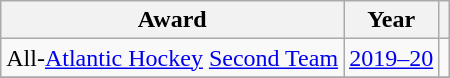<table class="wikitable">
<tr>
<th>Award</th>
<th>Year</th>
<th></th>
</tr>
<tr>
<td>All-<a href='#'>Atlantic Hockey</a> <a href='#'>Second Team</a></td>
<td><a href='#'>2019–20</a></td>
<td></td>
</tr>
<tr>
</tr>
</table>
